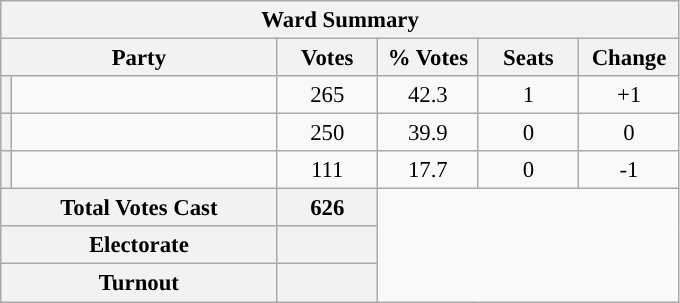<table class="wikitable" style="font-size: 95%;">
<tr style="background-color:#E9E9E9">
<th colspan="6">Ward Summary</th>
</tr>
<tr style="background-color:#E9E9E9">
<th colspan="2">Party</th>
<th style="width: 60px">Votes</th>
<th style="width: 60px">% Votes</th>
<th style="width: 60px">Seats</th>
<th style="width: 60px">Change</th>
</tr>
<tr>
<th style="background-color: "></th>
<td style="width: 170px"><a href='#'></a></td>
<td align="center">265</td>
<td align="center">42.3</td>
<td align="center">1</td>
<td align="center">+1</td>
</tr>
<tr>
<th style="background-color: "></th>
<td style="width: 170px"><a href='#'></a></td>
<td align="center">250</td>
<td align="center">39.9</td>
<td align="center">0</td>
<td align="center">0</td>
</tr>
<tr>
<th style="background-color: "></th>
<td style="width: 170px"><a href='#'></a></td>
<td align="center">111</td>
<td align="center">17.7</td>
<td align="center">0</td>
<td align="center">-1</td>
</tr>
<tr style="background-color:#E9E9E9">
<th colspan="2">Total Votes Cast</th>
<th style="width: 60px">626</th>
</tr>
<tr style="background-color:#E9E9E9">
<th colspan="2">Electorate</th>
<th style="width: 60px"></th>
</tr>
<tr style="background-color:#E9E9E9">
<th colspan="2">Turnout</th>
<th style="width: 60px"></th>
</tr>
</table>
